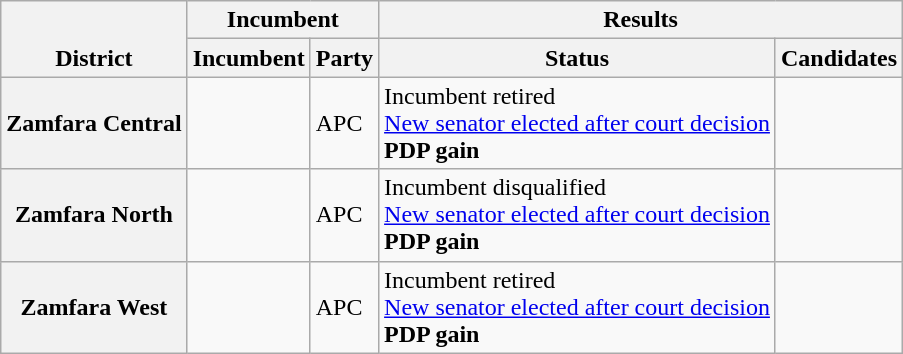<table class="wikitable sortable">
<tr valign=bottom>
<th rowspan=2>District</th>
<th colspan=2>Incumbent</th>
<th colspan=2>Results</th>
</tr>
<tr valign=bottom>
<th>Incumbent</th>
<th>Party</th>
<th>Status</th>
<th>Candidates</th>
</tr>
<tr>
<th>Zamfara Central</th>
<td></td>
<td>APC</td>
<td>Incumbent retired<br><a href='#'>New senator elected after court decision</a><br><strong>PDP gain</strong></td>
<td nowrap></td>
</tr>
<tr>
<th>Zamfara North</th>
<td></td>
<td>APC</td>
<td>Incumbent disqualified<br><a href='#'>New senator elected after court decision</a><br><strong>PDP gain</strong></td>
<td nowrap></td>
</tr>
<tr>
<th>Zamfara West</th>
<td></td>
<td>APC</td>
<td>Incumbent retired<br><a href='#'>New senator elected after court decision</a><br><strong>PDP gain</strong></td>
<td nowrap></td>
</tr>
</table>
